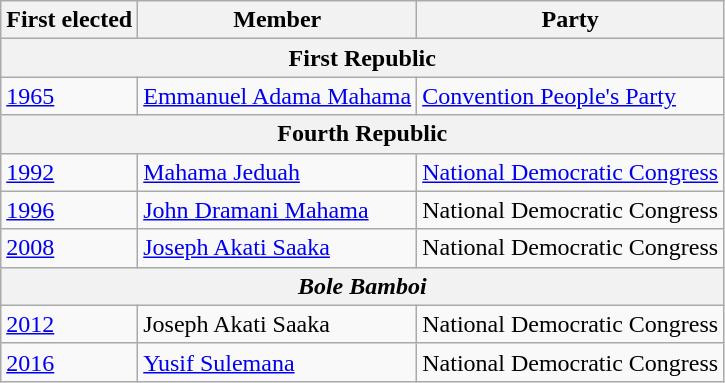<table class="wikitable">
<tr>
<th>First elected</th>
<th>Member</th>
<th>Party</th>
</tr>
<tr>
<th colspan=3>First Republic</th>
</tr>
<tr>
<td><a href='#'>1965</a></td>
<td><a href='#'>Emmanuel Adama Mahama</a></td>
<td><a href='#'>Convention People's Party</a></td>
</tr>
<tr>
<th colspan=3>Fourth Republic</th>
</tr>
<tr>
<td><a href='#'>1992</a></td>
<td><a href='#'>Mahama Jeduah</a></td>
<td><a href='#'>National Democratic Congress</a></td>
</tr>
<tr>
<td><a href='#'>1996</a></td>
<td><a href='#'>John Dramani Mahama</a></td>
<td>National Democratic Congress</td>
</tr>
<tr>
<td><a href='#'>2008</a></td>
<td><a href='#'>Joseph Akati Saaka</a></td>
<td>National Democratic Congress</td>
</tr>
<tr>
<th colspan=3><em>Bole Bamboi</em></th>
</tr>
<tr>
<td><a href='#'>2012</a></td>
<td>Joseph Akati Saaka</td>
<td>National Democratic Congress</td>
</tr>
<tr>
<td><a href='#'>2016</a></td>
<td><a href='#'>Yusif Sulemana</a></td>
<td>National Democratic Congress</td>
</tr>
</table>
